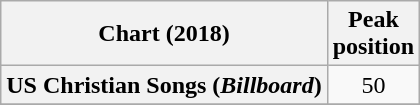<table class="wikitable sortable plainrowheaders" style="text-align:center">
<tr>
<th scope="col">Chart (2018)</th>
<th scope="col">Peak<br>position</th>
</tr>
<tr>
<th scope="row">US Christian Songs (<em>Billboard</em>)</th>
<td>50</td>
</tr>
<tr>
</tr>
</table>
